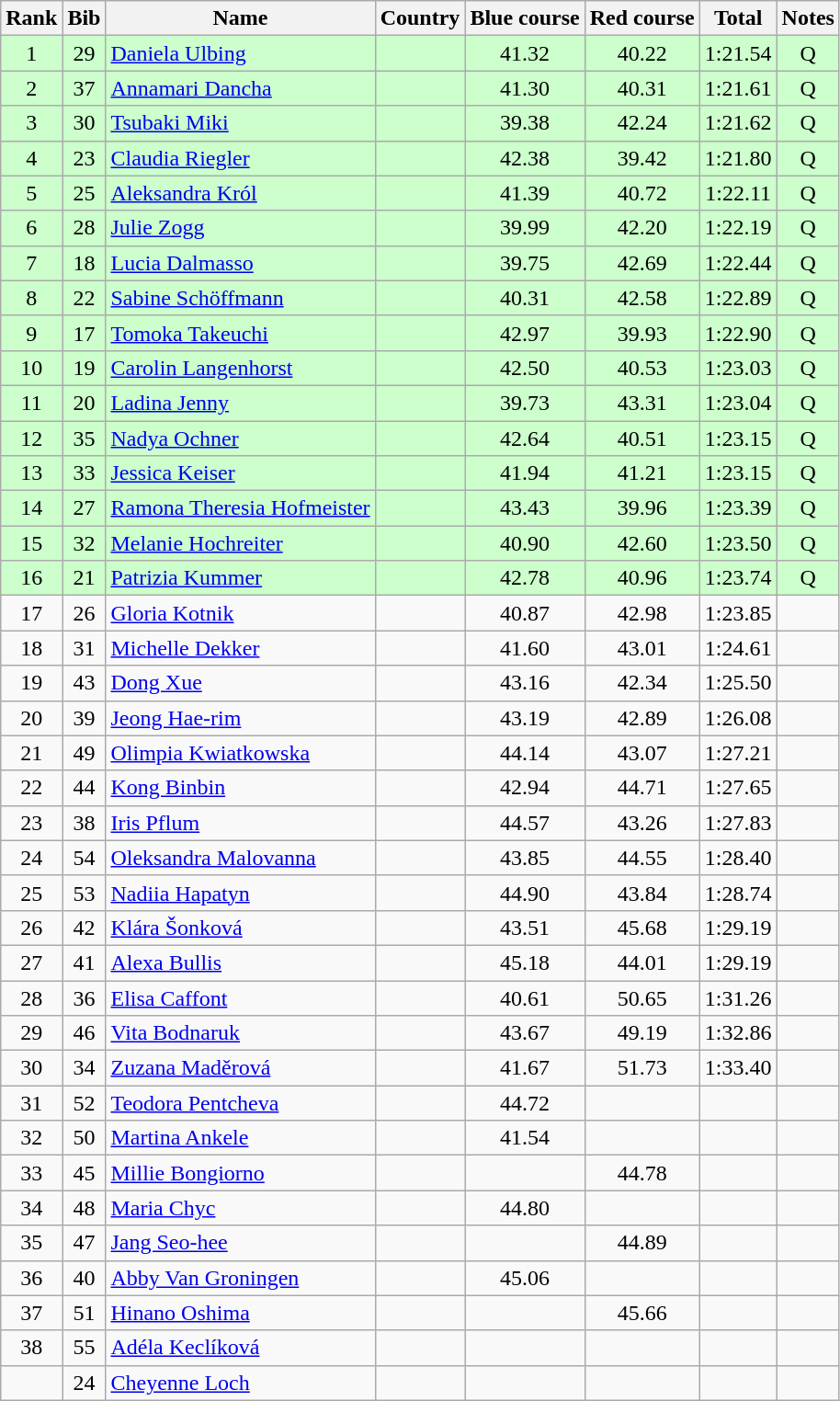<table class="wikitable sortable" style="text-align:center">
<tr>
<th>Rank</th>
<th>Bib</th>
<th>Name</th>
<th>Country</th>
<th>Blue course</th>
<th>Red course</th>
<th>Total</th>
<th>Notes</th>
</tr>
<tr bgcolor=ccffcc>
<td>1</td>
<td>29</td>
<td align=left><a href='#'>Daniela Ulbing</a></td>
<td align=left></td>
<td>41.32</td>
<td>40.22</td>
<td>1:21.54</td>
<td>Q</td>
</tr>
<tr bgcolor=ccffcc>
<td>2</td>
<td>37</td>
<td align=left><a href='#'>Annamari Dancha</a></td>
<td align=left></td>
<td>41.30</td>
<td>40.31</td>
<td>1:21.61</td>
<td>Q</td>
</tr>
<tr bgcolor=ccffcc>
<td>3</td>
<td>30</td>
<td align=left><a href='#'>Tsubaki Miki</a></td>
<td align=left></td>
<td>39.38</td>
<td>42.24</td>
<td>1:21.62</td>
<td>Q</td>
</tr>
<tr bgcolor=ccffcc>
<td>4</td>
<td>23</td>
<td align=left><a href='#'>Claudia Riegler</a></td>
<td align=left></td>
<td>42.38</td>
<td>39.42</td>
<td>1:21.80</td>
<td>Q</td>
</tr>
<tr bgcolor=ccffcc>
<td>5</td>
<td>25</td>
<td align=left><a href='#'>Aleksandra Król</a></td>
<td align=left></td>
<td>41.39</td>
<td>40.72</td>
<td>1:22.11</td>
<td>Q</td>
</tr>
<tr bgcolor=ccffcc>
<td>6</td>
<td>28</td>
<td align=left><a href='#'>Julie Zogg</a></td>
<td align=left></td>
<td>39.99</td>
<td>42.20</td>
<td>1:22.19</td>
<td>Q</td>
</tr>
<tr bgcolor=ccffcc>
<td>7</td>
<td>18</td>
<td align=left><a href='#'>Lucia Dalmasso</a></td>
<td align=left></td>
<td>39.75</td>
<td>42.69</td>
<td>1:22.44</td>
<td>Q</td>
</tr>
<tr bgcolor=ccffcc>
<td>8</td>
<td>22</td>
<td align=left><a href='#'>Sabine Schöffmann</a></td>
<td align=left></td>
<td>40.31</td>
<td>42.58</td>
<td>1:22.89</td>
<td>Q</td>
</tr>
<tr bgcolor=ccffcc>
<td>9</td>
<td>17</td>
<td align=left><a href='#'>Tomoka Takeuchi</a></td>
<td align=left></td>
<td>42.97</td>
<td>39.93</td>
<td>1:22.90</td>
<td>Q</td>
</tr>
<tr bgcolor=ccffcc>
<td>10</td>
<td>19</td>
<td align=left><a href='#'>Carolin Langenhorst</a></td>
<td align=left></td>
<td>42.50</td>
<td>40.53</td>
<td>1:23.03</td>
<td>Q</td>
</tr>
<tr bgcolor=ccffcc>
<td>11</td>
<td>20</td>
<td align=left><a href='#'>Ladina Jenny</a></td>
<td align=left></td>
<td>39.73</td>
<td>43.31</td>
<td>1:23.04</td>
<td>Q</td>
</tr>
<tr bgcolor=ccffcc>
<td>12</td>
<td>35</td>
<td align=left><a href='#'>Nadya Ochner</a></td>
<td align=left></td>
<td>42.64</td>
<td>40.51</td>
<td>1:23.15</td>
<td>Q</td>
</tr>
<tr bgcolor=ccffcc>
<td>13</td>
<td>33</td>
<td align=left><a href='#'>Jessica Keiser</a></td>
<td align=left></td>
<td>41.94</td>
<td>41.21</td>
<td>1:23.15</td>
<td>Q</td>
</tr>
<tr bgcolor=ccffcc>
<td>14</td>
<td>27</td>
<td align=left><a href='#'>Ramona Theresia Hofmeister</a></td>
<td align=left></td>
<td>43.43</td>
<td>39.96</td>
<td>1:23.39</td>
<td>Q</td>
</tr>
<tr bgcolor=ccffcc>
<td>15</td>
<td>32</td>
<td align=left><a href='#'>Melanie Hochreiter</a></td>
<td align=left></td>
<td>40.90</td>
<td>42.60</td>
<td>1:23.50</td>
<td>Q</td>
</tr>
<tr bgcolor=ccffcc>
<td>16</td>
<td>21</td>
<td align=left><a href='#'>Patrizia Kummer</a></td>
<td align=left></td>
<td>42.78</td>
<td>40.96</td>
<td>1:23.74</td>
<td>Q</td>
</tr>
<tr>
<td>17</td>
<td>26</td>
<td align=left><a href='#'>Gloria Kotnik</a></td>
<td align=left></td>
<td>40.87</td>
<td>42.98</td>
<td>1:23.85</td>
<td></td>
</tr>
<tr>
<td>18</td>
<td>31</td>
<td align=left><a href='#'>Michelle Dekker</a></td>
<td align=left></td>
<td>41.60</td>
<td>43.01</td>
<td>1:24.61</td>
<td></td>
</tr>
<tr>
<td>19</td>
<td>43</td>
<td align=left><a href='#'>Dong Xue</a></td>
<td align=left></td>
<td>43.16</td>
<td>42.34</td>
<td>1:25.50</td>
<td></td>
</tr>
<tr>
<td>20</td>
<td>39</td>
<td align=left><a href='#'>Jeong Hae-rim</a></td>
<td align=left></td>
<td>43.19</td>
<td>42.89</td>
<td>1:26.08</td>
<td></td>
</tr>
<tr>
<td>21</td>
<td>49</td>
<td align=left><a href='#'>Olimpia Kwiatkowska</a></td>
<td align=left></td>
<td>44.14</td>
<td>43.07</td>
<td>1:27.21</td>
<td></td>
</tr>
<tr>
<td>22</td>
<td>44</td>
<td align=left><a href='#'>Kong Binbin</a></td>
<td align=left></td>
<td>42.94</td>
<td>44.71</td>
<td>1:27.65</td>
<td></td>
</tr>
<tr>
<td>23</td>
<td>38</td>
<td align=left><a href='#'>Iris Pflum</a></td>
<td align=left></td>
<td>44.57</td>
<td>43.26</td>
<td>1:27.83</td>
<td></td>
</tr>
<tr>
<td>24</td>
<td>54</td>
<td align=left><a href='#'>Oleksandra Malovanna</a></td>
<td align=left></td>
<td>43.85</td>
<td>44.55</td>
<td>1:28.40</td>
<td></td>
</tr>
<tr>
<td>25</td>
<td>53</td>
<td align=left><a href='#'>Nadiia Hapatyn</a></td>
<td align=left></td>
<td>44.90</td>
<td>43.84</td>
<td>1:28.74</td>
<td></td>
</tr>
<tr>
<td>26</td>
<td>42</td>
<td align=left><a href='#'>Klára Šonková</a></td>
<td align=left></td>
<td>43.51</td>
<td>45.68</td>
<td>1:29.19</td>
<td></td>
</tr>
<tr>
<td>27</td>
<td>41</td>
<td align=left><a href='#'>Alexa Bullis</a></td>
<td align=left></td>
<td>45.18</td>
<td>44.01</td>
<td>1:29.19</td>
<td></td>
</tr>
<tr>
<td>28</td>
<td>36</td>
<td align=left><a href='#'>Elisa Caffont</a></td>
<td align=left></td>
<td>40.61</td>
<td>50.65</td>
<td>1:31.26</td>
<td></td>
</tr>
<tr>
<td>29</td>
<td>46</td>
<td align=left><a href='#'>Vita Bodnaruk</a></td>
<td align=left></td>
<td>43.67</td>
<td>49.19</td>
<td>1:32.86</td>
<td></td>
</tr>
<tr>
<td>30</td>
<td>34</td>
<td align=left><a href='#'>Zuzana Maděrová</a></td>
<td align=left></td>
<td>41.67</td>
<td>51.73</td>
<td>1:33.40</td>
<td></td>
</tr>
<tr>
<td>31</td>
<td>52</td>
<td align=left><a href='#'>Teodora Pentcheva</a></td>
<td align=left></td>
<td>44.72</td>
<td></td>
<td></td>
<td></td>
</tr>
<tr>
<td>32</td>
<td>50</td>
<td align=left><a href='#'>Martina Ankele</a></td>
<td align=left></td>
<td>41.54</td>
<td></td>
<td></td>
<td></td>
</tr>
<tr>
<td>33</td>
<td>45</td>
<td align=left><a href='#'>Millie Bongiorno</a></td>
<td align=left></td>
<td></td>
<td>44.78</td>
<td></td>
<td></td>
</tr>
<tr>
<td>34</td>
<td>48</td>
<td align=left><a href='#'>Maria Chyc</a></td>
<td align=left></td>
<td>44.80</td>
<td></td>
<td></td>
<td></td>
</tr>
<tr>
<td>35</td>
<td>47</td>
<td align=left><a href='#'>Jang Seo-hee</a></td>
<td align=left></td>
<td></td>
<td>44.89</td>
<td></td>
<td></td>
</tr>
<tr>
<td>36</td>
<td>40</td>
<td align=left><a href='#'>Abby Van Groningen</a></td>
<td align=left></td>
<td>45.06</td>
<td></td>
<td></td>
<td></td>
</tr>
<tr>
<td>37</td>
<td>51</td>
<td align=left><a href='#'>Hinano Oshima</a></td>
<td align=left></td>
<td></td>
<td>45.66</td>
<td></td>
<td></td>
</tr>
<tr>
<td>38</td>
<td>55</td>
<td align=left><a href='#'>Adéla Keclíková</a></td>
<td align=left></td>
<td></td>
<td></td>
<td></td>
<td></td>
</tr>
<tr>
<td></td>
<td>24</td>
<td align=left><a href='#'>Cheyenne Loch</a></td>
<td align=left></td>
<td></td>
<td></td>
<td></td>
<td></td>
</tr>
</table>
